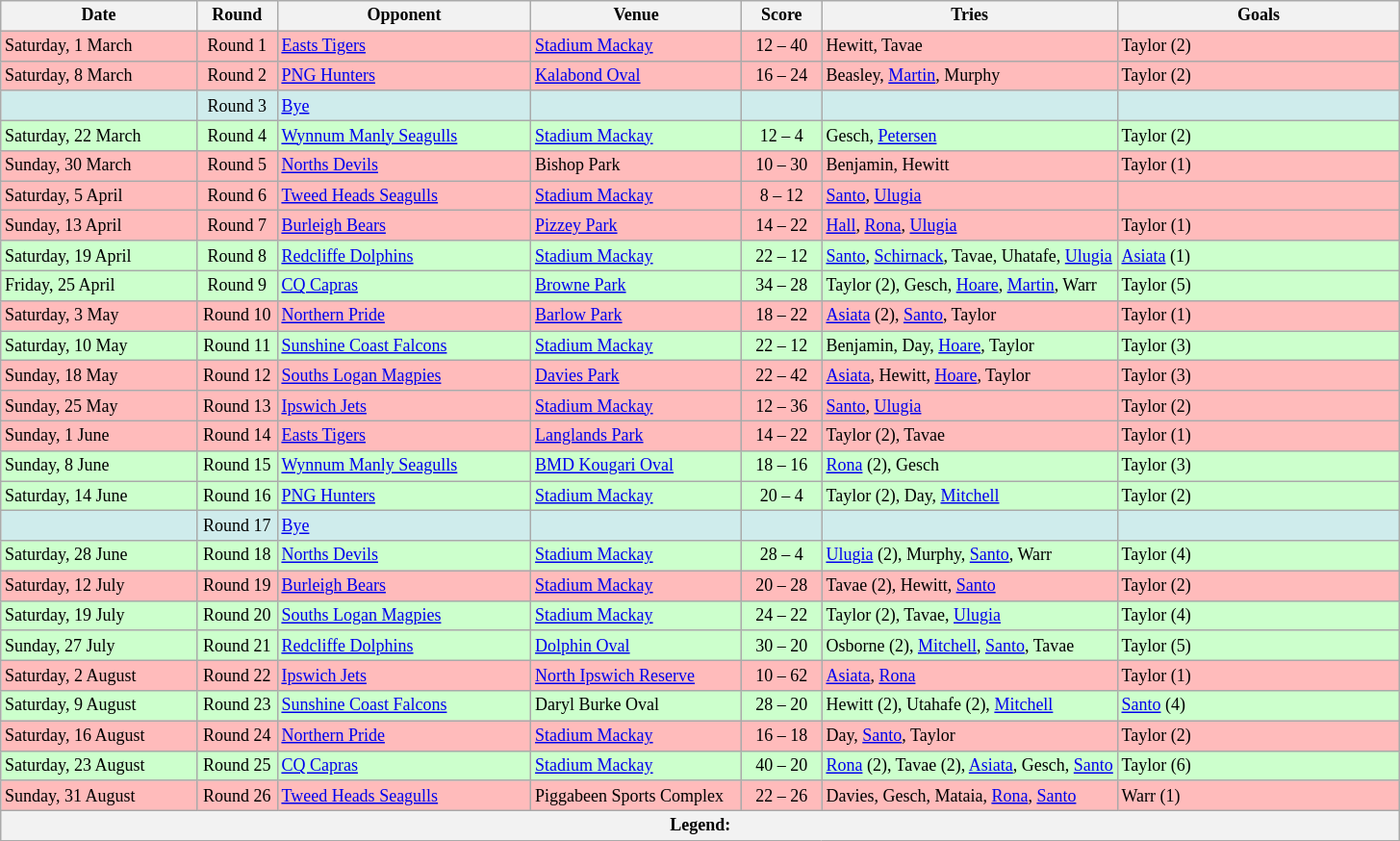<table class="wikitable" style="font-size:75%;">
<tr>
<th style="width:130px;">Date</th>
<th style="width:50px;">Round</th>
<th style="width:170px;">Opponent</th>
<th style="width:140px;">Venue</th>
<th style="width:50px;">Score</th>
<th style="width:300x;">Tries</th>
<th style="width:190px;">Goals</th>
</tr>
<tr style="background:#fbb;">
<td>Saturday, 1 March</td>
<td style="text-align:center;">Round 1</td>
<td> <a href='#'>Easts Tigers</a></td>
<td><a href='#'>Stadium Mackay</a></td>
<td style="text-align:center;">12 – 40</td>
<td>Hewitt, Tavae</td>
<td>Taylor (2)</td>
</tr>
<tr style="background:#fbb;">
<td>Saturday,  8 March</td>
<td style="text-align:center;">Round 2</td>
<td> <a href='#'>PNG Hunters</a></td>
<td><a href='#'>Kalabond Oval</a></td>
<td style="text-align:center;">16 – 24</td>
<td>Beasley, <a href='#'>Martin</a>, Murphy</td>
<td>Taylor (2)</td>
</tr>
<tr style="background:#cfecec;">
<td></td>
<td style="text-align:center;">Round 3</td>
<td><a href='#'>Bye</a></td>
<td></td>
<td></td>
<td></td>
<td></td>
</tr>
<tr style="background:#cfc;">
<td>Saturday, 22 March</td>
<td style="text-align:center;">Round 4</td>
<td> <a href='#'>Wynnum Manly Seagulls</a></td>
<td><a href='#'>Stadium Mackay</a></td>
<td style="text-align:center;">12 – 4</td>
<td>Gesch, <a href='#'>Petersen</a></td>
<td>Taylor (2)</td>
</tr>
<tr style="background:#fbb;">
<td>Sunday, 30 March</td>
<td style="text-align:center;">Round 5</td>
<td> <a href='#'>Norths Devils</a></td>
<td>Bishop Park</td>
<td style="text-align:center;">10 – 30</td>
<td>Benjamin, Hewitt</td>
<td>Taylor (1)</td>
</tr>
<tr style="background:#fbb;">
<td>Saturday, 5 April</td>
<td style="text-align:center;">Round 6</td>
<td> <a href='#'>Tweed Heads Seagulls</a></td>
<td><a href='#'>Stadium Mackay</a></td>
<td style="text-align:center;">8 – 12</td>
<td><a href='#'>Santo</a>, <a href='#'>Ulugia</a></td>
<td></td>
</tr>
<tr style="background:#fbb;">
<td>Sunday, 13 April</td>
<td style="text-align:center;">Round 7</td>
<td> <a href='#'>Burleigh Bears</a></td>
<td><a href='#'>Pizzey Park</a></td>
<td style="text-align:center;">14 – 22</td>
<td><a href='#'>Hall</a>, <a href='#'>Rona</a>, <a href='#'>Ulugia</a></td>
<td>Taylor (1)</td>
</tr>
<tr style="background:#cfc;">
<td>Saturday, 19 April</td>
<td style="text-align:center;">Round 8</td>
<td> <a href='#'>Redcliffe Dolphins</a></td>
<td><a href='#'>Stadium Mackay</a></td>
<td style="text-align:center;">22 – 12</td>
<td><a href='#'>Santo</a>, <a href='#'>Schirnack</a>, Tavae, Uhatafe, <a href='#'>Ulugia</a></td>
<td><a href='#'>Asiata</a> (1)</td>
</tr>
<tr style="background:#cfc;">
<td>Friday, 25 April</td>
<td style="text-align:center;">Round 9</td>
<td> <a href='#'>CQ Capras</a></td>
<td><a href='#'>Browne Park</a></td>
<td style="text-align:center;">34 – 28</td>
<td>Taylor (2), Gesch, <a href='#'>Hoare</a>, <a href='#'>Martin</a>, Warr</td>
<td>Taylor (5)</td>
</tr>
<tr style="background:#fbb;">
<td>Saturday, 3 May</td>
<td style="text-align:center;">Round 10</td>
<td> <a href='#'>Northern Pride</a></td>
<td><a href='#'>Barlow Park</a></td>
<td style="text-align:center;">18 – 22</td>
<td><a href='#'>Asiata</a> (2), <a href='#'>Santo</a>, Taylor</td>
<td>Taylor (1)</td>
</tr>
<tr style="background:#cfc;">
<td>Saturday, 10 May</td>
<td style="text-align:center;">Round 11</td>
<td> <a href='#'>Sunshine Coast Falcons</a></td>
<td><a href='#'>Stadium Mackay</a></td>
<td style="text-align:center;">22 – 12</td>
<td>Benjamin, Day, <a href='#'>Hoare</a>, Taylor</td>
<td>Taylor (3)</td>
</tr>
<tr style="background:#fbb;">
<td>Sunday, 18 May</td>
<td style="text-align:center;">Round 12</td>
<td> <a href='#'>Souths Logan Magpies</a></td>
<td><a href='#'>Davies Park</a></td>
<td style="text-align:center;">22 – 42</td>
<td><a href='#'>Asiata</a>, Hewitt, <a href='#'>Hoare</a>, Taylor</td>
<td>Taylor (3)</td>
</tr>
<tr style="background:#fbb;">
<td>Sunday, 25 May</td>
<td style="text-align:center;">Round 13</td>
<td> <a href='#'>Ipswich Jets</a></td>
<td><a href='#'>Stadium Mackay</a></td>
<td style="text-align:center;">12 – 36</td>
<td><a href='#'>Santo</a>, <a href='#'>Ulugia</a></td>
<td>Taylor (2)</td>
</tr>
<tr style="background:#fbb;">
<td>Sunday, 1 June</td>
<td style="text-align:center;">Round 14</td>
<td> <a href='#'>Easts Tigers</a></td>
<td><a href='#'>Langlands Park</a></td>
<td style="text-align:center;">14 – 22</td>
<td>Taylor (2), Tavae</td>
<td>Taylor (1)</td>
</tr>
<tr style="background:#cfc;">
<td>Sunday, 8 June</td>
<td style="text-align:center;">Round 15</td>
<td> <a href='#'>Wynnum Manly Seagulls</a></td>
<td><a href='#'>BMD Kougari Oval</a></td>
<td style="text-align:center;">18 – 16</td>
<td><a href='#'>Rona</a> (2), Gesch</td>
<td>Taylor (3)</td>
</tr>
<tr style="background:#cfc;">
<td>Saturday, 14 June</td>
<td style="text-align:center;">Round 16</td>
<td> <a href='#'>PNG Hunters</a></td>
<td><a href='#'>Stadium Mackay</a></td>
<td style="text-align:center;">20 – 4</td>
<td>Taylor (2), Day, <a href='#'>Mitchell</a></td>
<td>Taylor (2)</td>
</tr>
<tr style="background:#cfecec;">
<td></td>
<td style="text-align:center;">Round 17</td>
<td><a href='#'>Bye</a></td>
<td></td>
<td></td>
<td></td>
<td></td>
</tr>
<tr style="background:#cfc;">
<td>Saturday, 28 June</td>
<td style="text-align:center;">Round 18</td>
<td> <a href='#'>Norths Devils</a></td>
<td><a href='#'>Stadium Mackay</a></td>
<td style="text-align:center;">28 – 4</td>
<td><a href='#'>Ulugia</a> (2), Murphy, <a href='#'>Santo</a>, Warr</td>
<td>Taylor (4)</td>
</tr>
<tr style="background:#fbb;">
<td>Saturday, 12 July</td>
<td style="text-align:center;">Round 19</td>
<td> <a href='#'>Burleigh Bears</a></td>
<td><a href='#'>Stadium Mackay</a></td>
<td style="text-align:center;">20 – 28</td>
<td>Tavae (2), Hewitt, <a href='#'>Santo</a></td>
<td>Taylor (2)</td>
</tr>
<tr style="background:#cfc;">
<td>Saturday, 19 July</td>
<td style="text-align:center;">Round 20</td>
<td> <a href='#'>Souths Logan Magpies</a></td>
<td><a href='#'>Stadium Mackay</a></td>
<td style="text-align:center;">24 – 22</td>
<td>Taylor (2), Tavae, <a href='#'>Ulugia</a></td>
<td>Taylor (4)</td>
</tr>
<tr style="background:#cfc;">
<td>Sunday, 27 July</td>
<td style="text-align:center;">Round 21</td>
<td> <a href='#'>Redcliffe Dolphins</a></td>
<td><a href='#'>Dolphin Oval</a></td>
<td style="text-align:center;">30 – 20</td>
<td>Osborne (2), <a href='#'>Mitchell</a>, <a href='#'>Santo</a>, Tavae</td>
<td>Taylor (5)</td>
</tr>
<tr style="background:#fbb;">
<td>Saturday, 2 August</td>
<td style="text-align:center;">Round 22</td>
<td> <a href='#'>Ipswich Jets</a></td>
<td><a href='#'>North Ipswich Reserve</a></td>
<td style="text-align:center;">10 – 62</td>
<td><a href='#'>Asiata</a>, <a href='#'>Rona</a></td>
<td>Taylor (1)</td>
</tr>
<tr style="background:#cfc;">
<td>Saturday, 9 August</td>
<td style="text-align:center;">Round 23</td>
<td> <a href='#'>Sunshine Coast Falcons</a></td>
<td>Daryl Burke Oval</td>
<td style="text-align:center;">28 – 20</td>
<td>Hewitt (2), Utahafe (2), <a href='#'>Mitchell</a></td>
<td><a href='#'>Santo</a> (4)</td>
</tr>
<tr style="background:#fbb;">
<td>Saturday, 16 August</td>
<td style="text-align:center;">Round 24</td>
<td> <a href='#'>Northern Pride</a></td>
<td><a href='#'>Stadium Mackay</a></td>
<td style="text-align:center;">16 – 18</td>
<td>Day, <a href='#'>Santo</a>, Taylor</td>
<td>Taylor (2)</td>
</tr>
<tr style="background:#cfc;">
<td>Saturday, 23 August</td>
<td style="text-align:center;">Round 25</td>
<td> <a href='#'>CQ Capras</a></td>
<td><a href='#'>Stadium Mackay</a></td>
<td style="text-align:center;">40 – 20</td>
<td><a href='#'>Rona</a> (2), Tavae (2), <a href='#'>Asiata</a>, Gesch, <a href='#'>Santo</a></td>
<td>Taylor (6)</td>
</tr>
<tr style="background:#fbb;">
<td>Sunday, 31 August</td>
<td style="text-align:center;">Round 26</td>
<td> <a href='#'>Tweed Heads Seagulls</a></td>
<td>Piggabeen Sports Complex</td>
<td style="text-align:center;">22 – 26</td>
<td>Davies, Gesch, Mataia, <a href='#'>Rona</a>, <a href='#'>Santo</a></td>
<td>Warr (1)</td>
</tr>
<tr>
<th colspan="11"><strong>Legend</strong>:    </th>
</tr>
</table>
